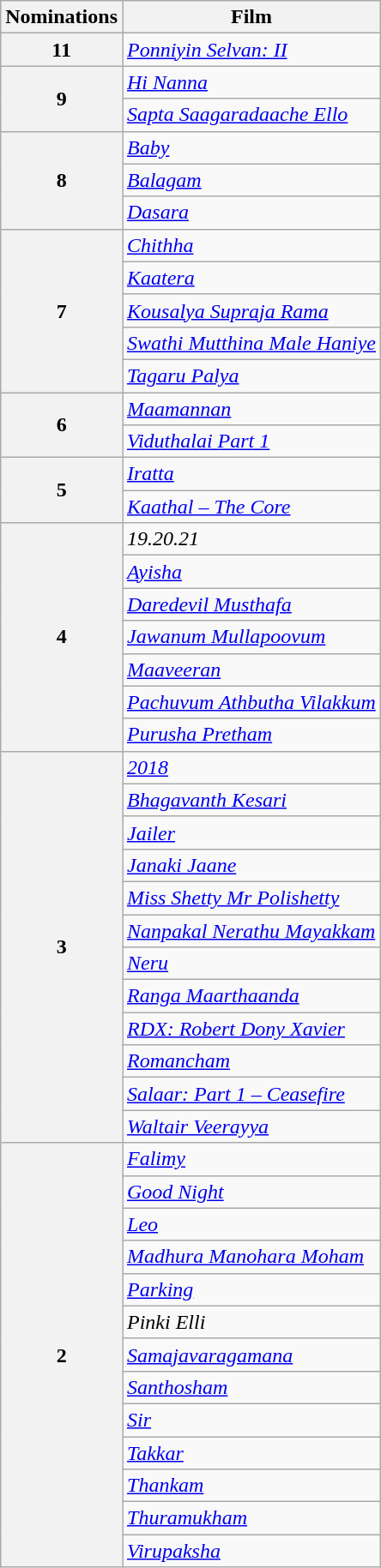<table class="wikitable" style="display:inline-table;">
<tr>
<th>Nominations</th>
<th>Film</th>
</tr>
<tr>
<th>11</th>
<td><em><a href='#'>Ponniyin Selvan: II</a></em></td>
</tr>
<tr>
<th rowspan="2">9</th>
<td><em><a href='#'>Hi Nanna</a></em></td>
</tr>
<tr>
<td><a href='#'><em>Sapta Saagaradaache Ello</em></a><strong></strong></td>
</tr>
<tr>
<th rowspan="3">8</th>
<td><a href='#'><em>Baby</em></a></td>
</tr>
<tr>
<td><a href='#'><em>Balagam</em></a></td>
</tr>
<tr>
<td><a href='#'><em>Dasara</em></a></td>
</tr>
<tr>
<th rowspan="5">7</th>
<td><em><a href='#'>Chithha</a></em></td>
</tr>
<tr>
<td><em><a href='#'>Kaatera</a></em></td>
</tr>
<tr>
<td><a href='#'><em>Kousalya Supraja Rama</em></a></td>
</tr>
<tr>
<td><em><a href='#'>Swathi Mutthina Male Haniye</a></em></td>
</tr>
<tr>
<td><em><a href='#'>Tagaru Palya</a></em></td>
</tr>
<tr>
<th rowspan="2">6</th>
<td><em><a href='#'>Maamannan</a></em></td>
</tr>
<tr>
<td><em><a href='#'>Viduthalai Part 1</a></em></td>
</tr>
<tr>
<th rowspan="2">5</th>
<td><em><a href='#'>Iratta</a></em></td>
</tr>
<tr>
<td><em><a href='#'>Kaathal – The Core</a></em></td>
</tr>
<tr>
<th rowspan="7">4</th>
<td><em>19.20.21</em></td>
</tr>
<tr>
<td><a href='#'><em>Ayisha</em></a></td>
</tr>
<tr>
<td><em><a href='#'>Daredevil Musthafa</a></em></td>
</tr>
<tr>
<td><em><a href='#'>Jawanum Mullapoovum</a></em></td>
</tr>
<tr>
<td><a href='#'><em>Maaveeran</em></a></td>
</tr>
<tr>
<td><em><a href='#'>Pachuvum Athbutha Vilakkum</a></em></td>
</tr>
<tr>
<td><em><a href='#'>Purusha Pretham</a></em></td>
</tr>
<tr>
<th rowspan="12">3</th>
<td><a href='#'><em>2018</em></a></td>
</tr>
<tr>
<td><em><a href='#'>Bhagavanth Kesari</a></em></td>
</tr>
<tr>
<td><a href='#'><em>Jailer</em></a></td>
</tr>
<tr>
<td><em><a href='#'>Janaki Jaane</a></em></td>
</tr>
<tr>
<td><em><a href='#'>Miss Shetty Mr Polishetty</a></em></td>
</tr>
<tr>
<td><em><a href='#'>Nanpakal Nerathu Mayakkam</a></em></td>
</tr>
<tr>
<td><a href='#'><em>Neru</em></a></td>
</tr>
<tr>
<td><em><a href='#'>Ranga Maarthaanda</a></em></td>
</tr>
<tr>
<td><em><a href='#'>RDX: Robert Dony Xavier</a></em></td>
</tr>
<tr>
<td><em><a href='#'>Romancham</a></em></td>
</tr>
<tr>
<td><em><a href='#'>Salaar: Part 1 – Ceasefire</a></em></td>
</tr>
<tr>
<td><em><a href='#'>Waltair Veerayya</a></em></td>
</tr>
<tr>
<th rowspan="13">2</th>
<td><em><a href='#'>Falimy</a></em></td>
</tr>
<tr>
<td><a href='#'><em>Good Night</em></a></td>
</tr>
<tr>
<td><a href='#'><em>Leo</em></a></td>
</tr>
<tr>
<td><em><a href='#'>Madhura Manohara Moham</a></em></td>
</tr>
<tr>
<td><a href='#'><em>Parking</em></a></td>
</tr>
<tr>
<td><em>Pinki Elli</em></td>
</tr>
<tr>
<td><a href='#'><em>Samajavaragamana</em></a></td>
</tr>
<tr>
<td><a href='#'><em>Santhosham</em></a></td>
</tr>
<tr>
<td><a href='#'><em>Sir</em></a></td>
</tr>
<tr>
<td><a href='#'><em>Takkar</em></a></td>
</tr>
<tr>
<td><a href='#'><em>Thankam</em></a></td>
</tr>
<tr>
<td><a href='#'><em>Thuramukham</em></a></td>
</tr>
<tr>
<td><em><a href='#'>Virupaksha</a></em></td>
</tr>
</table>
